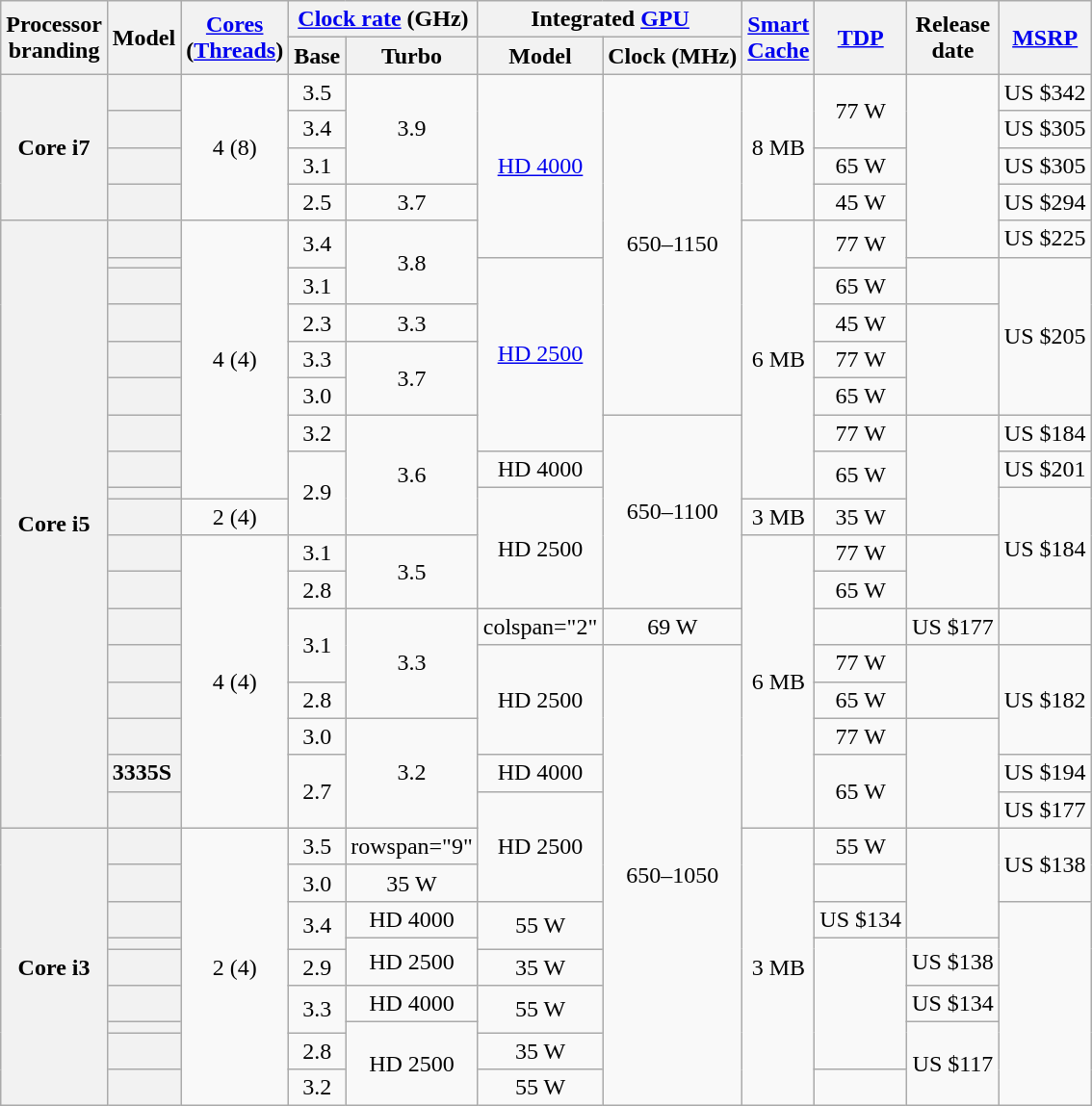<table class="wikitable sortable nowrap" style="text-align: center;">
<tr>
<th class="unsortable" rowspan="2">Processor<br>branding</th>
<th rowspan="2">Model</th>
<th class="unsortable" rowspan="2"><a href='#'>Cores</a><br>(<a href='#'>Threads</a>)</th>
<th colspan="2"><a href='#'>Clock rate</a> (GHz)</th>
<th colspan="2">Integrated <a href='#'>GPU</a></th>
<th class="unsortable" rowspan="2"><a href='#'>Smart<br>Cache</a></th>
<th rowspan="2"><a href='#'>TDP</a></th>
<th rowspan="2">Release<br>date</th>
<th class="unsortable" rowspan="2"><a href='#'>MSRP</a></th>
</tr>
<tr>
<th class="unsortable">Base</th>
<th class="unsortable">Turbo</th>
<th class="unsortable">Model</th>
<th class="unsortable">Clock (MHz)</th>
</tr>
<tr>
<th rowspan="4">Core i7</th>
<th style="text-align:left;" data-sort-value="sku31"></th>
<td rowspan="4">4 (8)</td>
<td>3.5</td>
<td rowspan="3">3.9</td>
<td rowspan="5"><a href='#'>HD 4000</a></td>
<td rowspan="10">650–1150</td>
<td rowspan="4">8 MB</td>
<td rowspan="2">77 W</td>
<td rowspan="5"></td>
<td>US $342</td>
</tr>
<tr>
<th style="text-align:left;" data-sort-value="sku30"></th>
<td>3.4</td>
<td>US $305</td>
</tr>
<tr>
<th style="text-align:left;" data-sort-value="sku29"></th>
<td>3.1</td>
<td>65 W</td>
<td>US $305</td>
</tr>
<tr>
<th style="text-align:left;" data-sort-value="sku28"></th>
<td>2.5</td>
<td>3.7</td>
<td>45 W</td>
<td>US $294</td>
</tr>
<tr>
<th rowspan="18">Core i5</th>
<th style="text-align:left;" data-sort-value="sku27"></th>
<td rowspan="9">4 (4)</td>
<td rowspan="2">3.4</td>
<td rowspan="3">3.8</td>
<td rowspan="9">6 MB</td>
<td rowspan="2">77 W</td>
<td>US $225</td>
</tr>
<tr>
<th style="text-align:left;" data-sort-value="sku26"></th>
<td rowspan="6"><a href='#'>HD 2500</a></td>
<td rowspan="2"></td>
<td rowspan="5">US $205</td>
</tr>
<tr>
<th style="text-align:left;" data-sort-value="sku25"></th>
<td>3.1</td>
<td>65 W</td>
</tr>
<tr>
<th style="text-align:left;" data-sort-value="sku24"></th>
<td>2.3</td>
<td>3.3</td>
<td>45 W</td>
<td rowspan="3"></td>
</tr>
<tr>
<th style="text-align:left;" data-sort-value="sku23"></th>
<td>3.3</td>
<td rowspan="2">3.7</td>
<td>77 W</td>
</tr>
<tr>
<th style="text-align:left;" data-sort-value="sku22"></th>
<td>3.0</td>
<td>65 W</td>
</tr>
<tr>
<th style="text-align:left;" data-sort-value="sku21"></th>
<td>3.2</td>
<td rowspan="4">3.6</td>
<td rowspan="6">650–1100</td>
<td>77 W</td>
<td rowspan="4"></td>
<td>US $184</td>
</tr>
<tr>
<th style="text-align:left;" data-sort-value="sku20"></th>
<td rowspan="3">2.9</td>
<td>HD 4000</td>
<td rowspan="2">65 W</td>
<td>US $201</td>
</tr>
<tr>
<th style="text-align:left;" data-sort-value="sku19"></th>
<td rowspan="4">HD 2500</td>
<td rowspan="4">US $184</td>
</tr>
<tr>
<th style="text-align:left;" data-sort-value="sku18"></th>
<td>2 (4)</td>
<td>3 MB</td>
<td>35 W</td>
</tr>
<tr>
<th style="text-align:left;" data-sort-value="sku17"></th>
<td rowspan="8">4 (4)</td>
<td>3.1</td>
<td rowspan="2">3.5</td>
<td rowspan="8">6 MB</td>
<td>77 W</td>
<td rowspan="2"></td>
</tr>
<tr>
<th style="text-align:left;" data-sort-value="sku16"></th>
<td>2.8</td>
<td>65 W</td>
</tr>
<tr>
<th style="text-align:left;" data-sort-value="sku15"></th>
<td rowspan="2">3.1</td>
<td rowspan="3">3.3</td>
<td>colspan="2" </td>
<td>69 W</td>
<td></td>
<td>US $177</td>
</tr>
<tr>
<th style="text-align:left;" data-sort-value="sku14"></th>
<td rowspan="3">HD 2500</td>
<td rowspan="14">650–1050</td>
<td>77 W</td>
<td rowspan="2"></td>
<td rowspan="3">US $182</td>
</tr>
<tr>
<th style="text-align:left;" data-sort-value="sku13"></th>
<td>2.8</td>
<td>65 W</td>
</tr>
<tr>
<th style="text-align:left;" data-sort-value="sku12"></th>
<td>3.0</td>
<td rowspan="3">3.2</td>
<td>77 W</td>
<td rowspan="3"></td>
</tr>
<tr>
<th style="text-align:left;" data-sort-value="sku11">3335S</th>
<td rowspan="2">2.7</td>
<td>HD 4000</td>
<td rowspan="2">65 W</td>
<td>US $194</td>
</tr>
<tr>
<th style="text-align:left;" data-sort-value="sku10"></th>
<td rowspan="3">HD 2500</td>
<td>US $177</td>
</tr>
<tr>
<th rowspan="9">Core i3</th>
<th style="text-align:left;" data-sort-value="sku9"></th>
<td rowspan="9">2 (4)</td>
<td>3.5</td>
<td>rowspan="9" </td>
<td rowspan="9">3 MB</td>
<td>55 W</td>
<td rowspan="3"></td>
<td rowspan="2">US $138</td>
</tr>
<tr>
<th style="text-align:left;" data-sort-value="sku8"></th>
<td>3.0</td>
<td>35 W</td>
</tr>
<tr>
<th style="text-align:left;" data-sort-value="sku7"></th>
<td rowspan="2">3.4</td>
<td>HD 4000</td>
<td rowspan="2">55 W</td>
<td>US $134</td>
</tr>
<tr>
<th style="text-align:left;" data-sort-value="sku6"></th>
<td rowspan="2">HD 2500</td>
<td rowspan="5"></td>
<td rowspan="2">US $138</td>
</tr>
<tr>
<th style="text-align:left;" data-sort-value="sku5"></th>
<td>2.9</td>
<td>35 W</td>
</tr>
<tr>
<th style="text-align:left;" data-sort-value="sku4"></th>
<td rowspan="2">3.3</td>
<td>HD 4000</td>
<td rowspan="2">55 W</td>
<td>US $134</td>
</tr>
<tr>
<th style="text-align:left;" data-sort-value="sku3"></th>
<td rowspan="3">HD 2500</td>
<td rowspan="3">US $117</td>
</tr>
<tr>
<th style="text-align:left;" data-sort-value="sku2"></th>
<td>2.8</td>
<td>35 W</td>
</tr>
<tr>
<th style="text-align:left;" data-sort-value="sku1"></th>
<td>3.2</td>
<td>55 W</td>
<td></td>
</tr>
</table>
